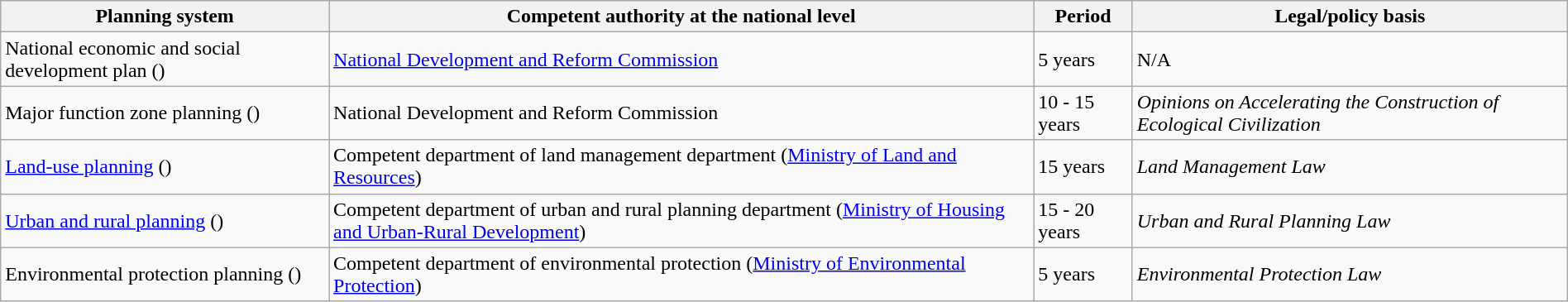<table class="wikitable" style="margin: auto">
<tr>
<th>Planning system</th>
<th>Competent authority at the national level</th>
<th>Period</th>
<th>Legal/policy basis</th>
</tr>
<tr>
<td>National economic and social development plan ()</td>
<td><a href='#'>National Development and Reform Commission</a></td>
<td>5 years</td>
<td>N/A</td>
</tr>
<tr>
<td>Major function zone planning ()</td>
<td>National Development and Reform Commission</td>
<td>10 - 15 years</td>
<td><em>Opinions on Accelerating the Construction of Ecological Civilization</em></td>
</tr>
<tr>
<td><a href='#'>Land-use planning</a> ()</td>
<td>Competent department of land management department (<a href='#'>Ministry of Land and Resources</a>)</td>
<td>15 years</td>
<td><em>Land Management Law</em></td>
</tr>
<tr>
<td><a href='#'>Urban and rural planning</a> ()</td>
<td>Competent department of urban and rural planning department (<a href='#'>Ministry of Housing and Urban-Rural Development</a>)</td>
<td>15 - 20 years</td>
<td><em>Urban and Rural Planning Law</em></td>
</tr>
<tr>
<td>Environmental protection planning ()</td>
<td>Competent department of environmental protection (<a href='#'>Ministry of Environmental Protection</a>)</td>
<td>5 years</td>
<td><em>Environmental Protection Law</em></td>
</tr>
</table>
